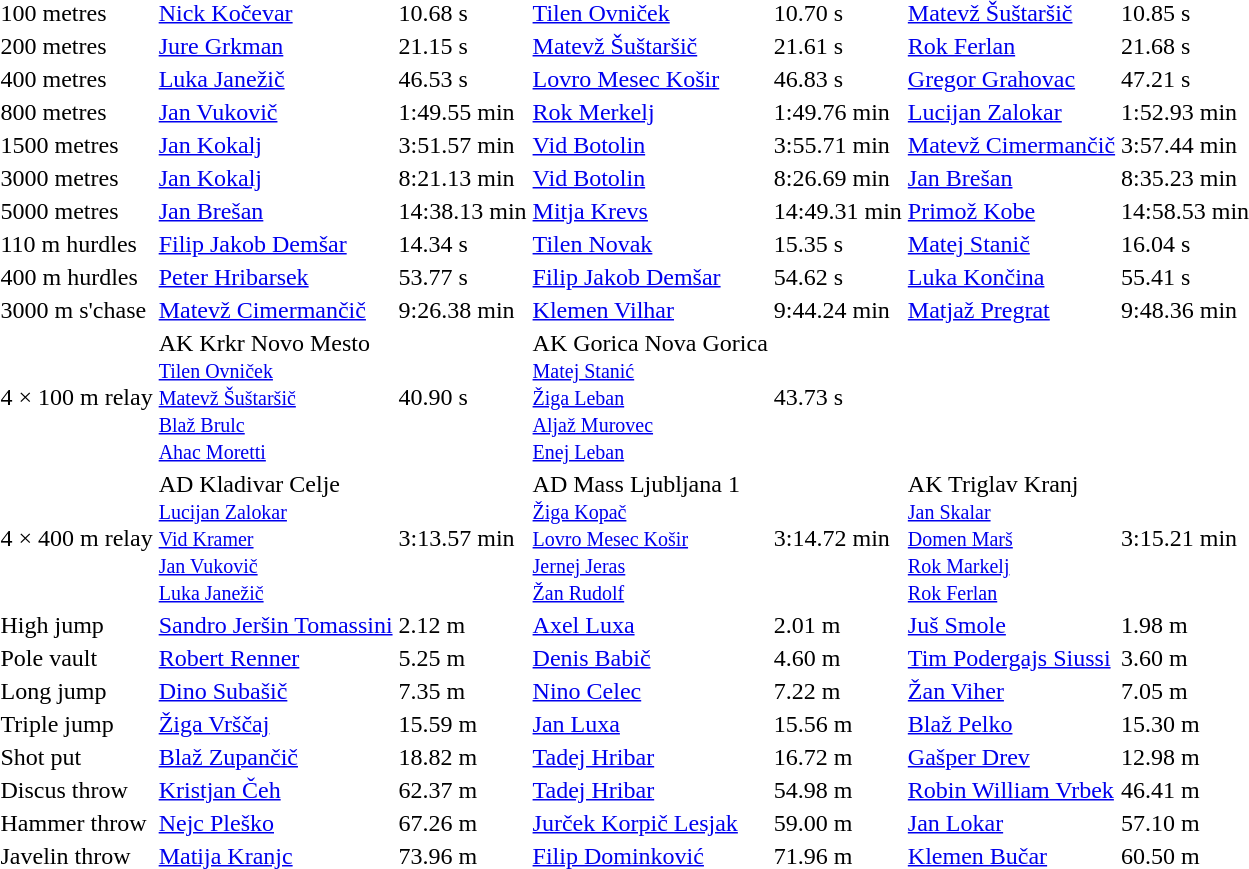<table>
<tr>
<td>100 metres</td>
<td><a href='#'>Nick Kočevar</a></td>
<td>10.68 s</td>
<td><a href='#'>Tilen Ovniček</a></td>
<td>10.70 s</td>
<td><a href='#'>Matevž Šuštaršič</a></td>
<td>10.85 s</td>
</tr>
<tr>
<td>200 metres</td>
<td><a href='#'>Jure Grkman</a></td>
<td>21.15 s</td>
<td><a href='#'>Matevž Šuštaršič</a></td>
<td>21.61 s</td>
<td><a href='#'>Rok Ferlan</a></td>
<td>21.68 s</td>
</tr>
<tr>
<td>400 metres</td>
<td><a href='#'>Luka Janežič</a></td>
<td>46.53 s</td>
<td><a href='#'>Lovro Mesec Košir</a></td>
<td>46.83 s</td>
<td><a href='#'>Gregor Grahovac</a></td>
<td>47.21 s</td>
</tr>
<tr>
<td>800 metres</td>
<td><a href='#'>Jan Vukovič</a></td>
<td>1:49.55 min</td>
<td><a href='#'>Rok Merkelj</a></td>
<td>1:49.76 min</td>
<td><a href='#'>Lucijan Zalokar</a></td>
<td>1:52.93 min</td>
</tr>
<tr>
<td>1500 metres</td>
<td><a href='#'>Jan Kokalj</a></td>
<td>3:51.57 min</td>
<td><a href='#'>Vid Botolin</a></td>
<td>3:55.71 min</td>
<td><a href='#'>Matevž Cimermančič</a></td>
<td>3:57.44 min</td>
</tr>
<tr>
<td>3000 metres</td>
<td><a href='#'>Jan Kokalj</a></td>
<td>8:21.13 min</td>
<td><a href='#'>Vid Botolin</a></td>
<td>8:26.69 min</td>
<td><a href='#'>Jan Brešan</a></td>
<td>8:35.23 min</td>
</tr>
<tr>
<td>5000 metres</td>
<td><a href='#'>Jan Brešan</a></td>
<td>14:38.13 min</td>
<td><a href='#'>Mitja Krevs</a></td>
<td>14:49.31 min</td>
<td><a href='#'>Primož Kobe</a></td>
<td>14:58.53 min</td>
</tr>
<tr>
<td>110 m hurdles</td>
<td><a href='#'>Filip Jakob Demšar</a></td>
<td>14.34 s</td>
<td><a href='#'>Tilen Novak</a></td>
<td>15.35 s</td>
<td><a href='#'>Matej Stanič</a></td>
<td>16.04 s</td>
</tr>
<tr>
<td>400 m hurdles</td>
<td><a href='#'>Peter Hribarsek</a></td>
<td>53.77 s</td>
<td><a href='#'>Filip Jakob Demšar</a></td>
<td>54.62 s</td>
<td><a href='#'>Luka Končina</a></td>
<td>55.41 s</td>
</tr>
<tr>
<td>3000 m s'chase</td>
<td><a href='#'>Matevž Cimermančič</a></td>
<td>9:26.38 min</td>
<td><a href='#'>Klemen Vilhar</a></td>
<td>9:44.24 min</td>
<td><a href='#'>Matjaž Pregrat</a></td>
<td>9:48.36 min</td>
</tr>
<tr>
<td>4 × 100 m relay</td>
<td>AK Krkr Novo Mesto<br><small><a href='#'>Tilen Ovniček</a><br><a href='#'>Matevž Šuštaršič</a><br><a href='#'>Blaž Brulc</a><br><a href='#'>Ahac Moretti</a></small></td>
<td>40.90 s</td>
<td>AK Gorica Nova Gorica<br><small><a href='#'>Matej Stanić</a><br><a href='#'>Žiga Leban</a><br><a href='#'>Aljaž Murovec</a><br><a href='#'>Enej Leban</a></small></td>
<td>43.73 s</td>
<td></td>
<td></td>
</tr>
<tr>
<td>4 × 400 m relay</td>
<td>AD Kladivar Celje<br><small><a href='#'>Lucijan Zalokar</a><br><a href='#'>Vid Kramer</a><br><a href='#'>Jan Vukovič</a><br><a href='#'>Luka Janežič</a></small></td>
<td>3:13.57 min</td>
<td>AD Mass Ljubljana 1<br><small><a href='#'>Žiga Kopač</a><br><a href='#'>Lovro Mesec Košir</a><br><a href='#'>Jernej Jeras</a><br><a href='#'>Žan Rudolf</a></small></td>
<td>3:14.72 min</td>
<td>AK Triglav Kranj<br><small><a href='#'>Jan Skalar</a><br><a href='#'>Domen Marš</a><br><a href='#'>Rok Markelj</a><br><a href='#'>Rok Ferlan</a></small></td>
<td>3:15.21 min</td>
</tr>
<tr>
<td>High jump</td>
<td><a href='#'>Sandro Jeršin Tomassini</a></td>
<td>2.12 m</td>
<td><a href='#'>Axel Luxa</a></td>
<td>2.01 m</td>
<td><a href='#'>Juš Smole</a></td>
<td>1.98 m</td>
</tr>
<tr>
<td>Pole vault</td>
<td><a href='#'>Robert Renner</a></td>
<td>5.25 m</td>
<td><a href='#'>Denis Babič</a></td>
<td>4.60 m</td>
<td><a href='#'>Tim Podergajs Siussi</a></td>
<td>3.60 m</td>
</tr>
<tr>
<td>Long jump</td>
<td><a href='#'>Dino Subašič</a></td>
<td>7.35 m </td>
<td><a href='#'>Nino Celec</a></td>
<td>7.22 m</td>
<td><a href='#'>Žan Viher</a></td>
<td>7.05 m</td>
</tr>
<tr>
<td>Triple jump</td>
<td><a href='#'>Žiga Vrščaj</a></td>
<td>15.59 m</td>
<td><a href='#'>Jan Luxa</a></td>
<td>15.56 m</td>
<td><a href='#'>Blaž Pelko</a></td>
<td>15.30 m</td>
</tr>
<tr>
<td>Shot put</td>
<td><a href='#'>Blaž Zupančič</a></td>
<td>18.82 m</td>
<td><a href='#'>Tadej Hribar</a></td>
<td>16.72 m</td>
<td><a href='#'>Gašper Drev</a></td>
<td>12.98 m</td>
</tr>
<tr>
<td>Discus throw</td>
<td><a href='#'>Kristjan Čeh</a></td>
<td>62.37 m</td>
<td><a href='#'>Tadej Hribar</a></td>
<td>54.98 m</td>
<td><a href='#'>Robin William Vrbek</a></td>
<td>46.41 m</td>
</tr>
<tr>
<td>Hammer throw</td>
<td><a href='#'>Nejc Pleško</a></td>
<td>67.26 m</td>
<td><a href='#'>Jurček Korpič Lesjak</a></td>
<td>59.00 m</td>
<td><a href='#'>Jan Lokar</a></td>
<td>57.10 m</td>
</tr>
<tr>
<td>Javelin throw</td>
<td><a href='#'>Matija Kranjc</a></td>
<td>73.96 m</td>
<td><a href='#'>Filip Dominković</a></td>
<td>71.96 m</td>
<td><a href='#'>Klemen Bučar</a></td>
<td>60.50 m</td>
</tr>
</table>
